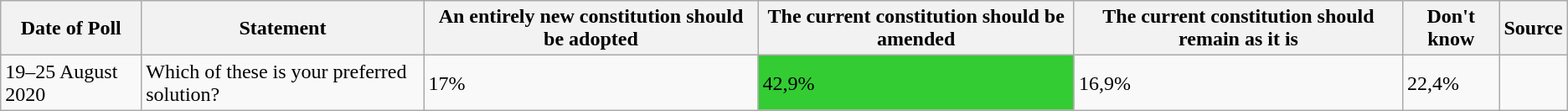<table class="wikitable">
<tr>
<th>Date of Poll</th>
<th>Statement</th>
<th>An entirely new constitution should be adopted</th>
<th>The current constitution should be amended</th>
<th>The current constitution should remain as it is</th>
<th>Don't know</th>
<th>Source</th>
</tr>
<tr>
<td>19–25 August 2020</td>
<td>Which of these is your preferred solution?</td>
<td>17%</td>
<td style="background:#33cc33;">42,9%</td>
<td>16,9%</td>
<td>22,4%</td>
<td></td>
</tr>
</table>
